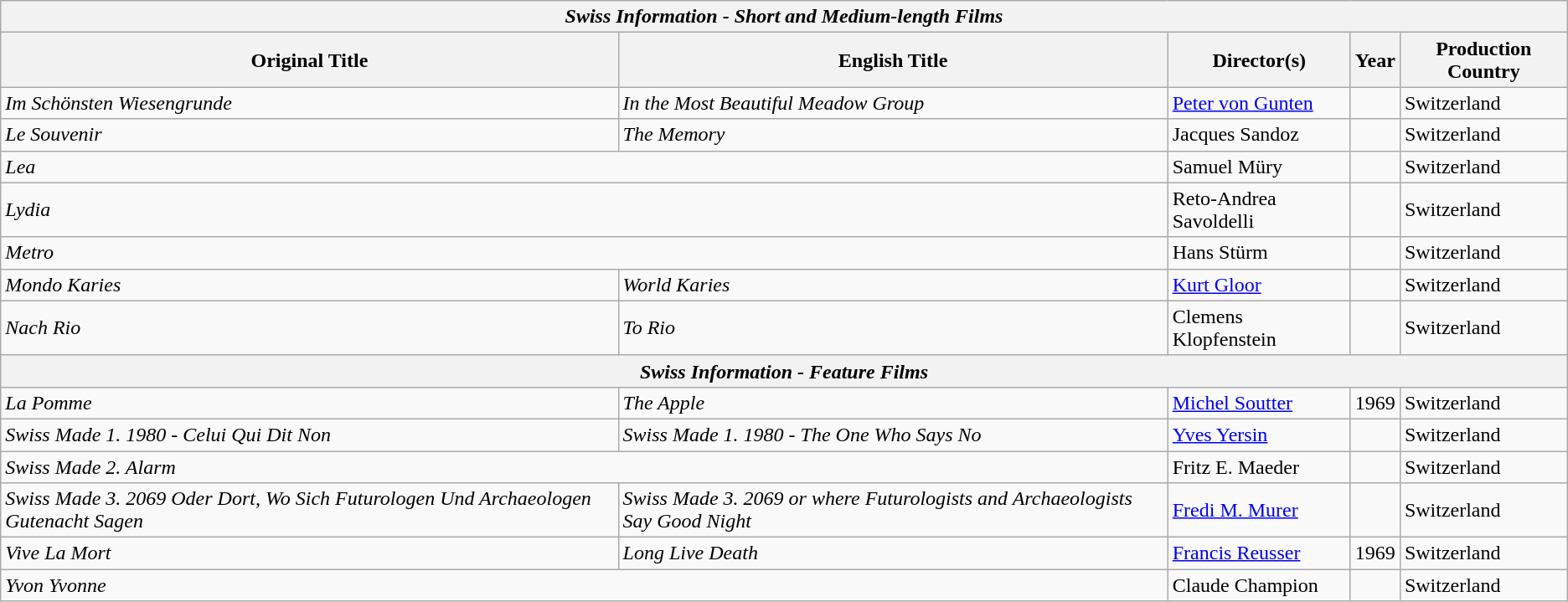<table class="wikitable">
<tr>
<th colspan="5"><em>Swiss Information - Short and Medium-length Films</em></th>
</tr>
<tr>
<th>Original Title</th>
<th>English Title</th>
<th>Director(s)</th>
<th>Year</th>
<th>Production Country</th>
</tr>
<tr>
<td><em>Im Schönsten Wiesengrunde</em></td>
<td><em>In the Most Beautiful Meadow Group</em></td>
<td><a href='#'>Peter von Gunten</a></td>
<td></td>
<td>Switzerland</td>
</tr>
<tr>
<td><em>Le Souvenir</em></td>
<td><em>The Memory</em></td>
<td>Jacques Sandoz</td>
<td></td>
<td>Switzerland</td>
</tr>
<tr>
<td colspan="2"><em>Lea</em></td>
<td>Samuel Müry</td>
<td></td>
<td>Switzerland</td>
</tr>
<tr>
<td colspan="2"><em>Lydia</em></td>
<td>Reto-Andrea Savoldelli</td>
<td></td>
<td>Switzerland</td>
</tr>
<tr>
<td colspan="2"><em>Metro</em></td>
<td>Hans Stürm</td>
<td></td>
<td>Switzerland</td>
</tr>
<tr>
<td><em>Mondo Karies</em></td>
<td><em>World Karies</em></td>
<td><a href='#'>Kurt Gloor</a></td>
<td></td>
<td>Switzerland</td>
</tr>
<tr>
<td><em>Nach Rio</em></td>
<td><em>To Rio</em></td>
<td>Clemens Klopfenstein</td>
<td></td>
<td>Switzerland</td>
</tr>
<tr>
<th colspan="5"><em>Swiss Information - Feature Films</em></th>
</tr>
<tr>
<td><em>La Pomme</em></td>
<td><em>The Apple</em></td>
<td><a href='#'>Michel Soutter</a></td>
<td>1969</td>
<td>Switzerland</td>
</tr>
<tr>
<td><em>Swiss Made 1. 1980 - Celui Qui Dit Non</em></td>
<td><em>Swiss Made 1. 1980 - The One Who Says No</em></td>
<td><a href='#'>Yves Yersin</a></td>
<td></td>
<td>Switzerland</td>
</tr>
<tr>
<td colspan="2"><em>Swiss Made 2. Alarm</em></td>
<td>Fritz E. Maeder</td>
<td></td>
<td>Switzerland</td>
</tr>
<tr>
<td><em>Swiss Made 3. 2069 Oder Dort, Wo Sich Futurologen Und Archaeologen Gutenacht Sagen</em></td>
<td><em>Swiss Made 3. 2069 or where Futurologists and Archaeologists Say Good Night</em></td>
<td><a href='#'>Fredi M. Murer</a></td>
<td></td>
<td>Switzerland</td>
</tr>
<tr>
<td><em>Vive La Mort</em></td>
<td><em>Long Live Death</em></td>
<td><a href='#'>Francis Reusser</a></td>
<td>1969</td>
<td>Switzerland</td>
</tr>
<tr>
<td colspan="2"><em>Yvon Yvonne</em></td>
<td>Claude Champion</td>
<td></td>
<td>Switzerland</td>
</tr>
</table>
